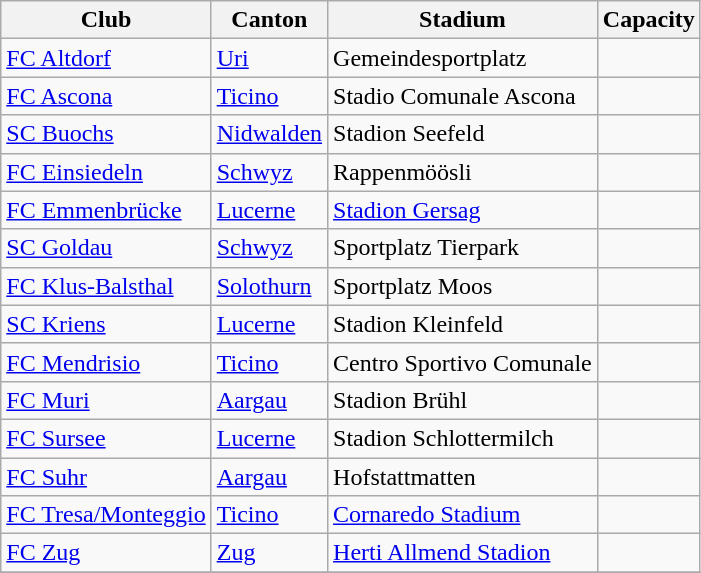<table class="wikitable">
<tr>
<th>Club</th>
<th>Canton</th>
<th>Stadium</th>
<th>Capacity</th>
</tr>
<tr>
<td><a href='#'>FC Altdorf</a></td>
<td><a href='#'>Uri</a></td>
<td>Gemeindesportplatz</td>
<td></td>
</tr>
<tr>
<td><a href='#'>FC Ascona</a></td>
<td><a href='#'>Ticino</a></td>
<td>Stadio Comunale Ascona</td>
<td></td>
</tr>
<tr>
<td><a href='#'>SC Buochs</a></td>
<td><a href='#'>Nidwalden</a></td>
<td>Stadion Seefeld</td>
<td></td>
</tr>
<tr>
<td><a href='#'>FC Einsiedeln</a></td>
<td><a href='#'>Schwyz</a></td>
<td>Rappenmöösli</td>
<td></td>
</tr>
<tr>
<td><a href='#'>FC Emmenbrücke</a></td>
<td><a href='#'>Lucerne</a></td>
<td><a href='#'>Stadion Gersag</a></td>
<td></td>
</tr>
<tr>
<td><a href='#'>SC Goldau</a></td>
<td><a href='#'>Schwyz</a></td>
<td>Sportplatz Tierpark</td>
<td></td>
</tr>
<tr>
<td><a href='#'>FC Klus-Balsthal</a></td>
<td><a href='#'>Solothurn</a></td>
<td>Sportplatz Moos</td>
<td></td>
</tr>
<tr>
<td><a href='#'>SC Kriens</a></td>
<td><a href='#'>Lucerne</a></td>
<td>Stadion Kleinfeld</td>
<td></td>
</tr>
<tr>
<td><a href='#'>FC Mendrisio</a></td>
<td><a href='#'>Ticino</a></td>
<td>Centro Sportivo Comunale</td>
<td></td>
</tr>
<tr>
<td><a href='#'>FC Muri</a></td>
<td><a href='#'>Aargau</a></td>
<td>Stadion Brühl</td>
<td></td>
</tr>
<tr>
<td><a href='#'>FC Sursee</a></td>
<td><a href='#'>Lucerne</a></td>
<td>Stadion Schlottermilch</td>
<td></td>
</tr>
<tr>
<td><a href='#'>FC Suhr</a></td>
<td><a href='#'>Aargau</a></td>
<td>Hofstattmatten</td>
<td></td>
</tr>
<tr>
<td><a href='#'>FC Tresa/Monteggio</a></td>
<td><a href='#'>Ticino</a></td>
<td><a href='#'>Cornaredo Stadium</a></td>
<td></td>
</tr>
<tr>
<td><a href='#'>FC Zug</a></td>
<td><a href='#'>Zug</a></td>
<td><a href='#'>Herti Allmend Stadion</a></td>
<td></td>
</tr>
<tr>
</tr>
</table>
